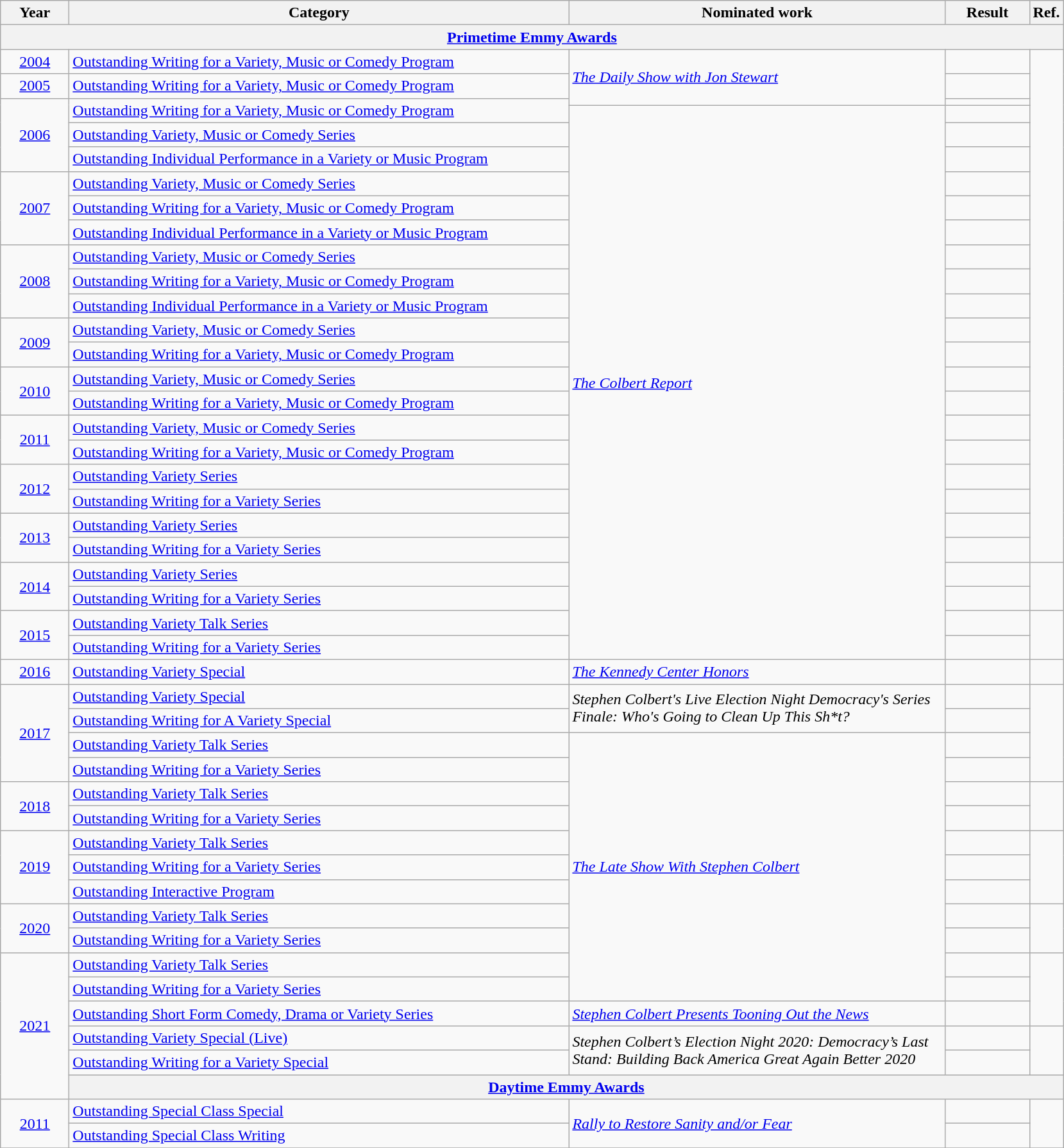<table class=wikitable>
<tr>
<th scope="col" style="width:4em;">Year</th>
<th scope="col" style="width:32em;">Category</th>
<th scope="col" style="width:24em;">Nominated work</th>
<th scope="col" style="width:5em;">Result</th>
<th>Ref.</th>
</tr>
<tr>
<th colspan=5><a href='#'>Primetime Emmy Awards</a></th>
</tr>
<tr>
<td style="text-align:center;"><a href='#'>2004</a></td>
<td><a href='#'>Outstanding Writing for a Variety, Music or Comedy Program</a></td>
<td rowspan=3><em><a href='#'>The Daily Show with Jon Stewart</a></em></td>
<td></td>
</tr>
<tr>
<td style="text-align:center;"><a href='#'>2005</a></td>
<td><a href='#'>Outstanding Writing for a Variety, Music or Comedy Program</a></td>
<td></td>
</tr>
<tr>
<td style="text-align:center;", rowspan=4><a href='#'>2006</a></td>
<td rowspan=2><a href='#'>Outstanding Writing for a Variety, Music or Comedy Program</a></td>
<td></td>
</tr>
<tr>
<td rowspan=23><em><a href='#'>The Colbert Report</a></em></td>
<td></td>
</tr>
<tr>
<td><a href='#'>Outstanding Variety, Music or Comedy Series</a></td>
<td></td>
</tr>
<tr>
<td><a href='#'>Outstanding Individual Performance in a Variety or Music Program</a></td>
<td></td>
</tr>
<tr>
<td style="text-align:center;", rowspan=3><a href='#'>2007</a></td>
<td><a href='#'>Outstanding Variety, Music or Comedy Series</a></td>
<td></td>
</tr>
<tr>
<td><a href='#'>Outstanding Writing for a Variety, Music or Comedy Program</a></td>
<td></td>
</tr>
<tr>
<td><a href='#'>Outstanding Individual Performance in a Variety or Music Program</a></td>
<td></td>
</tr>
<tr>
<td style="text-align:center;", rowspan=3><a href='#'>2008</a></td>
<td><a href='#'>Outstanding Variety, Music or Comedy Series</a></td>
<td></td>
</tr>
<tr =>
<td><a href='#'>Outstanding Writing for a Variety, Music or Comedy Program</a></td>
<td></td>
</tr>
<tr>
<td><a href='#'>Outstanding Individual Performance in a Variety or Music Program</a></td>
<td></td>
</tr>
<tr>
<td style="text-align:center;", rowspan=2><a href='#'>2009</a></td>
<td><a href='#'>Outstanding Variety, Music or Comedy Series</a></td>
<td></td>
</tr>
<tr>
<td><a href='#'>Outstanding Writing for a Variety, Music or Comedy Program</a></td>
<td></td>
</tr>
<tr>
<td style="text-align:center;", rowspan=2><a href='#'>2010</a></td>
<td><a href='#'>Outstanding Variety, Music or Comedy Series</a></td>
<td></td>
</tr>
<tr>
<td><a href='#'>Outstanding Writing for a Variety, Music or Comedy Program</a></td>
<td></td>
</tr>
<tr>
<td style="text-align:center;", rowspan=2><a href='#'>2011</a></td>
<td><a href='#'>Outstanding Variety, Music or Comedy Series</a></td>
<td></td>
</tr>
<tr>
<td><a href='#'>Outstanding Writing for a Variety, Music or Comedy Program</a></td>
<td></td>
</tr>
<tr>
<td style="text-align:center;", rowspan=2><a href='#'>2012</a></td>
<td><a href='#'>Outstanding Variety Series</a></td>
<td></td>
</tr>
<tr>
<td><a href='#'>Outstanding Writing for a Variety Series</a></td>
<td></td>
</tr>
<tr>
<td style="text-align:center;", rowspan=2><a href='#'>2013</a></td>
<td><a href='#'>Outstanding Variety Series</a></td>
<td></td>
</tr>
<tr>
<td><a href='#'>Outstanding Writing for a Variety Series</a></td>
<td></td>
</tr>
<tr>
<td style="text-align:center;", rowspan=2><a href='#'>2014</a></td>
<td><a href='#'>Outstanding Variety Series</a></td>
<td></td>
<td rowspan=2></td>
</tr>
<tr>
<td><a href='#'>Outstanding Writing for a Variety Series</a></td>
<td></td>
</tr>
<tr>
<td style="text-align:center;", rowspan=2><a href='#'>2015</a></td>
<td><a href='#'>Outstanding Variety Talk Series</a></td>
<td></td>
<td rowspan=2></td>
</tr>
<tr>
<td><a href='#'>Outstanding Writing for a Variety Series</a></td>
<td></td>
</tr>
<tr>
<td style="text-align:center;"><a href='#'>2016</a></td>
<td><a href='#'>Outstanding Variety Special</a></td>
<td><em><a href='#'>The Kennedy Center Honors</a></em></td>
<td></td>
<td></td>
</tr>
<tr>
<td style="text-align:center;", rowspan=4><a href='#'>2017</a></td>
<td><a href='#'>Outstanding Variety Special</a></td>
<td rowspan=2><em>Stephen Colbert's Live Election Night Democracy's Series Finale: Who's Going to Clean Up This Sh*t?</em></td>
<td></td>
<td rowspan=4></td>
</tr>
<tr>
<td><a href='#'>Outstanding Writing for A Variety Special</a></td>
<td></td>
</tr>
<tr>
<td><a href='#'>Outstanding Variety Talk Series</a></td>
<td rowspan=11><em><a href='#'>The Late Show With Stephen Colbert</a></em></td>
<td></td>
</tr>
<tr>
<td><a href='#'>Outstanding Writing for a Variety Series</a></td>
<td></td>
</tr>
<tr>
<td style="text-align:center;", rowspan=2><a href='#'>2018</a></td>
<td><a href='#'>Outstanding Variety Talk Series</a></td>
<td></td>
<td rowspan=2></td>
</tr>
<tr>
<td><a href='#'>Outstanding Writing for a Variety Series</a></td>
<td></td>
</tr>
<tr>
<td style="text-align:center;", rowspan=3><a href='#'>2019</a></td>
<td><a href='#'>Outstanding Variety Talk Series</a></td>
<td></td>
<td rowspan=3></td>
</tr>
<tr>
<td><a href='#'>Outstanding Writing for a Variety Series</a></td>
<td></td>
</tr>
<tr>
<td><a href='#'>Outstanding Interactive Program</a></td>
<td></td>
</tr>
<tr>
<td style="text-align:center;", rowspan=2><a href='#'>2020</a></td>
<td><a href='#'>Outstanding Variety Talk Series</a></td>
<td></td>
<td rowspan=2></td>
</tr>
<tr>
<td><a href='#'>Outstanding Writing for a Variety Series</a></td>
<td></td>
</tr>
<tr>
<td style="text-align:center;", rowspan=6><a href='#'>2021</a></td>
<td><a href='#'>Outstanding Variety Talk Series</a></td>
<td></td>
<td rowspan=3></td>
</tr>
<tr>
<td><a href='#'>Outstanding Writing for a Variety Series</a></td>
<td></td>
</tr>
<tr>
<td><a href='#'>Outstanding Short Form Comedy, Drama or Variety Series</a></td>
<td><em><a href='#'>Stephen Colbert Presents Tooning Out the News</a></em></td>
<td></td>
</tr>
<tr>
<td><a href='#'>Outstanding Variety Special (Live)</a></td>
<td rowspan=2><em>Stephen Colbert’s Election Night 2020: Democracy’s Last Stand: Building Back America Great Again Better 2020</em></td>
<td></td>
<td rowspan=2></td>
</tr>
<tr>
<td><a href='#'>Outstanding Writing for a Variety Special</a></td>
<td></td>
</tr>
<tr>
<th colspan=5><a href='#'>Daytime Emmy Awards</a></th>
</tr>
<tr>
<td style="text-align:center;", rowspan=2><a href='#'>2011</a></td>
<td><a href='#'>Outstanding Special Class Special</a></td>
<td rowspan=2><em><a href='#'>Rally to Restore Sanity and/or Fear</a></em></td>
<td></td>
<td rowspan=2></td>
</tr>
<tr>
<td><a href='#'>Outstanding Special Class Writing</a></td>
<td></td>
</tr>
<tr>
</tr>
</table>
